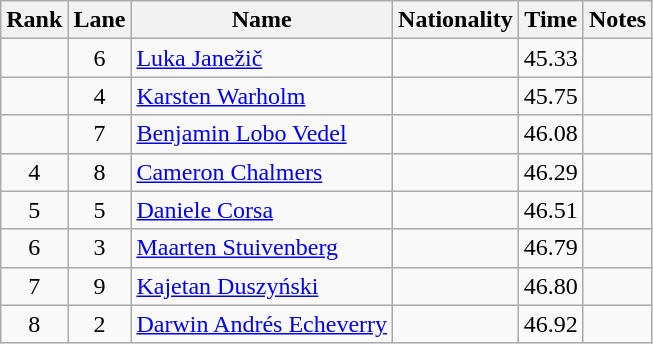<table class="wikitable sortable" style="text-align:center">
<tr>
<th>Rank</th>
<th>Lane</th>
<th>Name</th>
<th>Nationality</th>
<th>Time</th>
<th>Notes</th>
</tr>
<tr>
<td></td>
<td>6</td>
<td align=left><a href='#'>Luka Janežič</a></td>
<td align=left></td>
<td>45.33</td>
<td></td>
</tr>
<tr>
<td></td>
<td>4</td>
<td align=left><a href='#'>Karsten Warholm</a></td>
<td align=left></td>
<td>45.75</td>
<td></td>
</tr>
<tr>
<td></td>
<td>7</td>
<td align=left><a href='#'>Benjamin Lobo Vedel</a></td>
<td align=left></td>
<td>46.08</td>
<td></td>
</tr>
<tr>
<td>4</td>
<td>8</td>
<td align=left><a href='#'>Cameron Chalmers</a></td>
<td align=left></td>
<td>46.29</td>
<td></td>
</tr>
<tr>
<td>5</td>
<td>5</td>
<td align=left><a href='#'>Daniele Corsa</a></td>
<td align=left></td>
<td>46.51</td>
<td></td>
</tr>
<tr>
<td>6</td>
<td>3</td>
<td align=left><a href='#'>Maarten Stuivenberg</a></td>
<td align=left></td>
<td>46.79</td>
<td></td>
</tr>
<tr>
<td>7</td>
<td>9</td>
<td align=left><a href='#'>Kajetan Duszyński</a></td>
<td align=left></td>
<td>46.80</td>
<td></td>
</tr>
<tr>
<td>8</td>
<td>2</td>
<td align=left><a href='#'>Darwin Andrés Echeverry</a></td>
<td align=left></td>
<td>46.92</td>
<td></td>
</tr>
</table>
